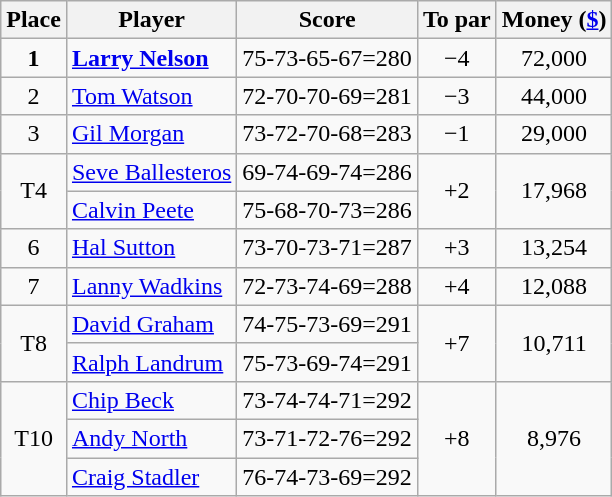<table class=wikitable>
<tr>
<th>Place</th>
<th>Player</th>
<th>Score</th>
<th>To par</th>
<th>Money (<a href='#'>$</a>)</th>
</tr>
<tr>
<td align=center><strong>1</strong></td>
<td> <strong><a href='#'>Larry Nelson</a></strong></td>
<td>75-73-65-67=280</td>
<td align=center>−4</td>
<td align=center>72,000</td>
</tr>
<tr>
<td align=center>2</td>
<td> <a href='#'>Tom Watson</a></td>
<td>72-70-70-69=281</td>
<td align=center>−3</td>
<td align=center>44,000</td>
</tr>
<tr>
<td align=center>3</td>
<td> <a href='#'>Gil Morgan</a></td>
<td>73-72-70-68=283</td>
<td align=center>−1</td>
<td align=center>29,000</td>
</tr>
<tr>
<td rowspan=2 align=center>T4</td>
<td> <a href='#'>Seve Ballesteros</a></td>
<td>69-74-69-74=286</td>
<td rowspan=2 align=center>+2</td>
<td rowspan=2 align=center>17,968</td>
</tr>
<tr>
<td> <a href='#'>Calvin Peete</a></td>
<td>75-68-70-73=286</td>
</tr>
<tr>
<td align=center>6</td>
<td> <a href='#'>Hal Sutton</a></td>
<td>73-70-73-71=287</td>
<td align=center>+3</td>
<td align=center>13,254</td>
</tr>
<tr>
<td align=center>7</td>
<td> <a href='#'>Lanny Wadkins</a></td>
<td>72-73-74-69=288</td>
<td align=center>+4</td>
<td align=center>12,088</td>
</tr>
<tr>
<td rowspan=2 align=center>T8</td>
<td> <a href='#'>David Graham</a></td>
<td>74-75-73-69=291</td>
<td rowspan=2 align=center>+7</td>
<td rowspan=2 align=center>10,711</td>
</tr>
<tr>
<td> <a href='#'>Ralph Landrum</a></td>
<td>75-73-69-74=291</td>
</tr>
<tr>
<td rowspan=3 align=center>T10</td>
<td> <a href='#'>Chip Beck</a></td>
<td>73-74-74-71=292</td>
<td rowspan=3 align=center>+8</td>
<td rowspan=3 align=center>8,976</td>
</tr>
<tr>
<td> <a href='#'>Andy North</a></td>
<td>73-71-72-76=292</td>
</tr>
<tr>
<td> <a href='#'>Craig Stadler</a></td>
<td>76-74-73-69=292</td>
</tr>
</table>
